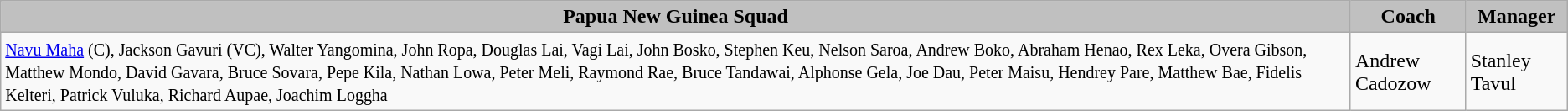<table class="wikitable">
<tr>
<th style="background:silver;">Papua New Guinea Squad</th>
<th style="background:silver;">Coach</th>
<th style="background:silver;">Manager</th>
</tr>
<tr>
<td><small><a href='#'>Navu Maha</a> (C), Jackson Gavuri (VC), Walter Yangomina, John Ropa, Douglas Lai, Vagi Lai, John Bosko, Stephen Keu, Nelson Saroa, Andrew Boko, Abraham Henao, Rex Leka, Overa Gibson, Matthew Mondo, David Gavara, Bruce Sovara, Pepe Kila, Nathan Lowa, Peter Meli, Raymond Rae, Bruce Tandawai, Alphonse Gela, Joe Dau, Peter Maisu, Hendrey Pare, Matthew Bae, Fidelis Kelteri, Patrick Vuluka, Richard Aupae, Joachim Loggha</small></td>
<td>Andrew Cadozow</td>
<td>Stanley Tavul</td>
</tr>
</table>
